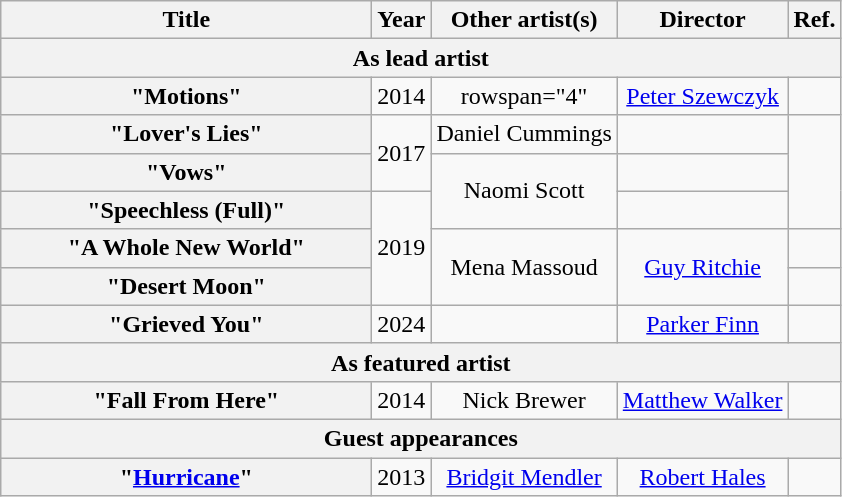<table class="wikitable plainrowheaders" style="text-align:center;">
<tr>
<th scope="col" style="width:15em;">Title</th>
<th>Year</th>
<th>Other artist(s)</th>
<th>Director</th>
<th>Ref.</th>
</tr>
<tr>
<th scope="col" colspan="5">As lead artist</th>
</tr>
<tr>
<th scope="row">"Motions"</th>
<td>2014</td>
<td>rowspan="4" </td>
<td><a href='#'>Peter Szewczyk</a></td>
<td style="text-align:center;"></td>
</tr>
<tr>
<th scope="row">"Lover's Lies"</th>
<td rowspan=2>2017</td>
<td>Daniel Cummings</td>
<td style="text-align:center;"></td>
</tr>
<tr>
<th scope="row">"Vows"</th>
<td rowspan="2">Naomi Scott</td>
<td style="text-align:center;"></td>
</tr>
<tr>
<th scope='row'>"Speechless (Full)"</th>
<td rowspan=3>2019</td>
<td style="text-align:center;"></td>
</tr>
<tr>
<th scope='row'>"A Whole New World"</th>
<td rowspan="2">Mena Massoud</td>
<td rowspan="2"><a href='#'>Guy Ritchie</a></td>
<td style="text-align:center;"></td>
</tr>
<tr>
<th scope='row'>"Desert Moon"</th>
<td style="text-align:center;"></td>
</tr>
<tr>
<th scope='row'>"Grieved You"</th>
<td>2024</td>
<td></td>
<td><a href='#'>Parker Finn</a></td>
<td style="text-align:center;"></td>
</tr>
<tr>
<th scope="col" colspan="5">As featured artist</th>
</tr>
<tr>
<th scope="row">"Fall From Here"</th>
<td>2014</td>
<td>Nick Brewer</td>
<td><a href='#'>Matthew Walker</a></td>
<td style="text-align:center;"></td>
</tr>
<tr>
<th scope="col" colspan="5">Guest appearances</th>
</tr>
<tr>
<th scope="row">"<a href='#'>Hurricane</a>"</th>
<td>2013</td>
<td><a href='#'>Bridgit Mendler</a></td>
<td><a href='#'>Robert Hales</a></td>
<td style="text-align:center;"></td>
</tr>
</table>
